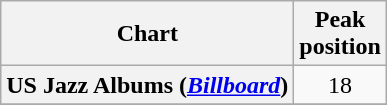<table class="wikitable sortable plainrowheaders" style="text-align:center">
<tr>
<th scope="col">Chart</th>
<th scope="col">Peak<br>position</th>
</tr>
<tr>
<th scope="row">US Jazz Albums (<em><a href='#'>Billboard</a></em>)</th>
<td>18</td>
</tr>
<tr>
</tr>
</table>
